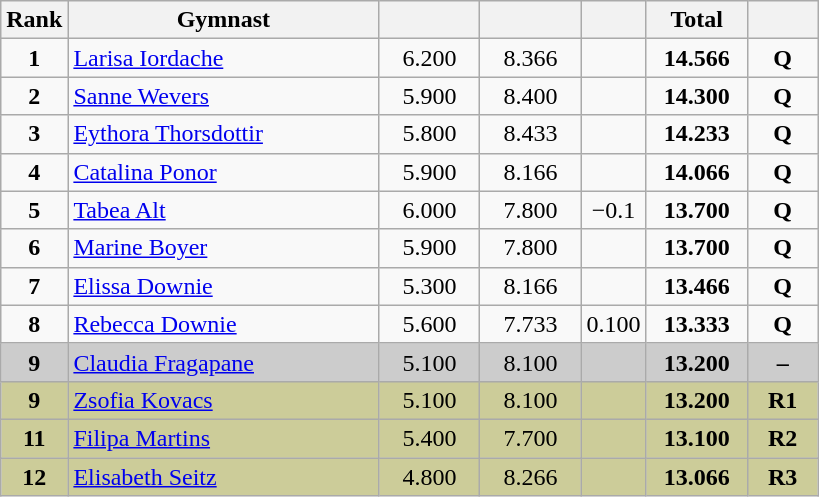<table class="wikitable sortable" style="text-align:center">
<tr>
<th scope="col" style="width:25px">Rank</th>
<th scope="col" style="width:200px">Gymnast</th>
<th scope="col" style="width:60px"></th>
<th scope="col" style="width:60px"></th>
<th scope="col" style="width:30px"></th>
<th scope="col" style="width:60px">Total</th>
<th scope="col" style="width:40px"></th>
</tr>
<tr>
<td scope="row"><strong>1</strong></td>
<td style="text-align:left"> <a href='#'>Larisa Iordache</a></td>
<td>6.200</td>
<td>8.366</td>
<td></td>
<td><strong>14.566</strong></td>
<td><strong>Q</strong></td>
</tr>
<tr>
<td scope="row"><strong>2</strong></td>
<td style="text-align:left"> <a href='#'>Sanne Wevers</a></td>
<td>5.900</td>
<td>8.400</td>
<td></td>
<td><strong>14.300</strong></td>
<td><strong>Q</strong></td>
</tr>
<tr>
<td scope="row"><strong>3</strong></td>
<td style="text-align:left"> <a href='#'>Eythora Thorsdottir</a></td>
<td>5.800</td>
<td>8.433</td>
<td></td>
<td><strong>14.233</strong></td>
<td><strong>Q</strong></td>
</tr>
<tr>
<td scope="row"><strong>4</strong></td>
<td style="text-align:left"> <a href='#'>Catalina Ponor</a></td>
<td>5.900</td>
<td>8.166</td>
<td></td>
<td><strong>14.066</strong></td>
<td><strong>Q</strong></td>
</tr>
<tr>
<td scope="row"><strong>5</strong></td>
<td style="text-align:left"> <a href='#'>Tabea Alt</a></td>
<td>6.000</td>
<td>7.800</td>
<td>−0.1</td>
<td><strong>13.700</strong></td>
<td><strong>Q</strong></td>
</tr>
<tr>
<td scope="row"><strong>6</strong></td>
<td style="text-align:left"> <a href='#'>Marine Boyer</a></td>
<td>5.900</td>
<td>7.800</td>
<td></td>
<td><strong>13.700</strong></td>
<td><strong>Q</strong></td>
</tr>
<tr>
<td scope="row"><strong>7</strong></td>
<td style="text-align:left"> <a href='#'>Elissa Downie</a></td>
<td>5.300</td>
<td>8.166</td>
<td></td>
<td><strong>13.466</strong></td>
<td><strong>Q</strong></td>
</tr>
<tr>
<td scope="row"><strong>8</strong></td>
<td style="text-align:left"> <a href='#'>Rebecca Downie</a></td>
<td>5.600</td>
<td>7.733</td>
<td>0.100</td>
<td><strong>13.333</strong></td>
<td><strong>Q</strong></td>
</tr>
<tr style="background:#cccccc">
<td scope="row"><strong>9</strong></td>
<td style="text-align:left"> <a href='#'>Claudia Fragapane</a></td>
<td>5.100</td>
<td>8.100</td>
<td></td>
<td><strong>13.200</strong></td>
<td><strong>–</strong></td>
</tr>
<tr style="background:#cccc99">
<td scope="row"><strong>9</strong></td>
<td style="text-align:left"> <a href='#'>Zsofia Kovacs</a></td>
<td>5.100</td>
<td>8.100</td>
<td></td>
<td><strong>13.200</strong></td>
<td><strong>R1</strong></td>
</tr>
<tr style="background:#cccc99">
<td scope="row"><strong>11</strong></td>
<td style="text-align:left"> <a href='#'>Filipa Martins</a></td>
<td>5.400</td>
<td>7.700</td>
<td></td>
<td><strong>13.100</strong></td>
<td><strong>R2</strong></td>
</tr>
<tr style="background:#cccc99">
<td scope="row"><strong>12</strong></td>
<td style="text-align:left"> <a href='#'>Elisabeth Seitz</a></td>
<td>4.800</td>
<td>8.266</td>
<td></td>
<td><strong>13.066</strong></td>
<td><strong>R3</strong></td>
</tr>
</table>
